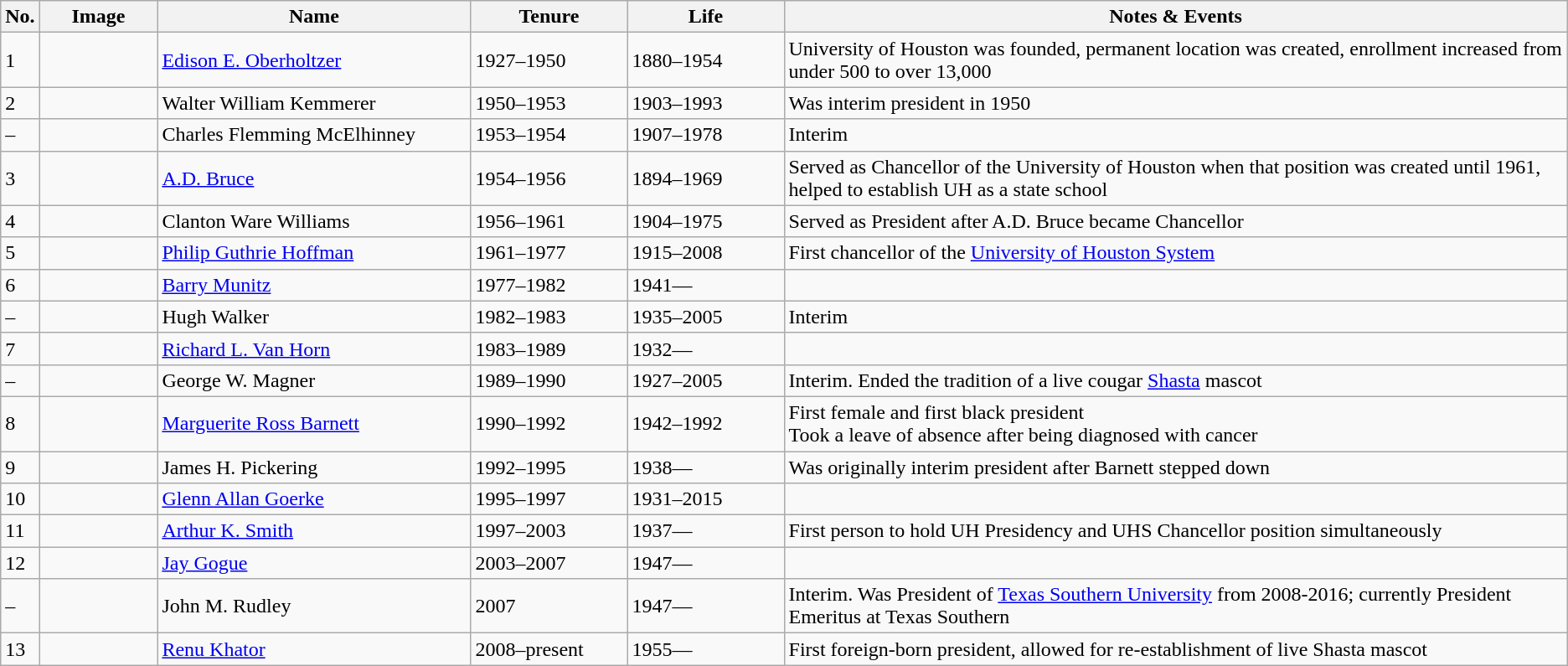<table class="wikitable">
<tr>
<th bgcolor="#e5e5e5" width="1%">No.</th>
<th bgcolor="#e5e5e5" width="60px">Image</th>
<th bgcolor="#e5e5e5" width="20%">Name</th>
<th bgcolor="#e5e5e5" width="10%">Tenure</th>
<th bgcolor="#e5e5e5" width="10%">Life</th>
<th bgcolor="#e5e5e5" width="50%">Notes & Events</th>
</tr>
<tr>
<td>1</td>
<td></td>
<td><a href='#'>Edison E. Oberholtzer</a></td>
<td>1927–1950</td>
<td>1880–1954</td>
<td>University of Houston was founded, permanent location was created, enrollment increased from under 500 to over 13,000</td>
</tr>
<tr>
<td>2</td>
<td></td>
<td>Walter William Kemmerer</td>
<td>1950–1953</td>
<td>1903–1993</td>
<td>Was interim president in 1950</td>
</tr>
<tr>
<td>–</td>
<td></td>
<td>Charles Flemming McElhinney</td>
<td>1953–1954</td>
<td>1907–1978</td>
<td>Interim</td>
</tr>
<tr>
<td>3</td>
<td></td>
<td><a href='#'>A.D. Bruce</a></td>
<td>1954–1956</td>
<td>1894–1969</td>
<td>Served as Chancellor of the University of Houston when that position was created until 1961, helped to establish UH as a state school</td>
</tr>
<tr>
<td>4</td>
<td></td>
<td>Clanton Ware Williams</td>
<td>1956–1961</td>
<td>1904–1975</td>
<td>Served as President after A.D. Bruce became Chancellor</td>
</tr>
<tr>
<td>5</td>
<td></td>
<td><a href='#'>Philip Guthrie Hoffman</a></td>
<td>1961–1977</td>
<td>1915–2008</td>
<td>First chancellor of the <a href='#'>University of Houston System</a></td>
</tr>
<tr>
<td>6</td>
<td></td>
<td><a href='#'>Barry Munitz</a></td>
<td>1977–1982</td>
<td>1941—</td>
<td></td>
</tr>
<tr>
<td>–</td>
<td></td>
<td>Hugh Walker</td>
<td>1982–1983</td>
<td>1935–2005</td>
<td>Interim</td>
</tr>
<tr>
<td>7</td>
<td></td>
<td><a href='#'>Richard L. Van Horn</a></td>
<td>1983–1989</td>
<td>1932—</td>
<td></td>
</tr>
<tr>
<td>–</td>
<td></td>
<td>George W. Magner</td>
<td>1989–1990</td>
<td>1927–2005</td>
<td>Interim. Ended the tradition of a live cougar <a href='#'>Shasta</a> mascot</td>
</tr>
<tr>
<td>8</td>
<td></td>
<td><a href='#'>Marguerite Ross Barnett</a></td>
<td>1990–1992</td>
<td>1942–1992</td>
<td>First female and first black president<br>Took a leave of absence after being diagnosed with cancer</td>
</tr>
<tr>
<td>9</td>
<td></td>
<td>James H. Pickering</td>
<td>1992–1995</td>
<td>1938—</td>
<td>Was originally interim president after Barnett stepped down</td>
</tr>
<tr>
<td>10</td>
<td></td>
<td><a href='#'>Glenn Allan Goerke</a></td>
<td>1995–1997</td>
<td>1931–2015</td>
<td></td>
</tr>
<tr>
<td>11</td>
<td></td>
<td><a href='#'>Arthur K. Smith</a></td>
<td>1997–2003</td>
<td>1937—</td>
<td>First person to hold UH Presidency and UHS Chancellor position simultaneously</td>
</tr>
<tr>
<td>12</td>
<td></td>
<td><a href='#'>Jay Gogue</a></td>
<td>2003–2007</td>
<td>1947—</td>
<td></td>
</tr>
<tr>
<td>–</td>
<td></td>
<td>John M. Rudley</td>
<td>2007</td>
<td>1947—</td>
<td>Interim. Was President of <a href='#'>Texas Southern University</a> from 2008-2016; currently President Emeritus at Texas Southern</td>
</tr>
<tr>
<td>13</td>
<td></td>
<td><a href='#'>Renu Khator</a></td>
<td>2008–present</td>
<td>1955—</td>
<td>First foreign-born president, allowed for re-establishment of live Shasta mascot</td>
</tr>
</table>
